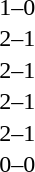<table cellspacing=1 width=70%>
<tr>
<th width=25%></th>
<th width=30%></th>
<th width=15%></th>
<th width=30%></th>
</tr>
<tr>
<td></td>
<td align=right></td>
<td align=center>1–0</td>
<td></td>
</tr>
<tr>
<td></td>
<td align=right></td>
<td align=center>2–1</td>
<td></td>
</tr>
<tr>
<td></td>
<td align=right></td>
<td align=center>2–1</td>
<td></td>
</tr>
<tr>
<td></td>
<td align=right></td>
<td align=center>2–1</td>
<td></td>
</tr>
<tr>
<td></td>
<td align=right></td>
<td align=center>2–1</td>
<td></td>
</tr>
<tr>
<td></td>
<td align=right></td>
<td align=center>0–0</td>
<td></td>
</tr>
</table>
